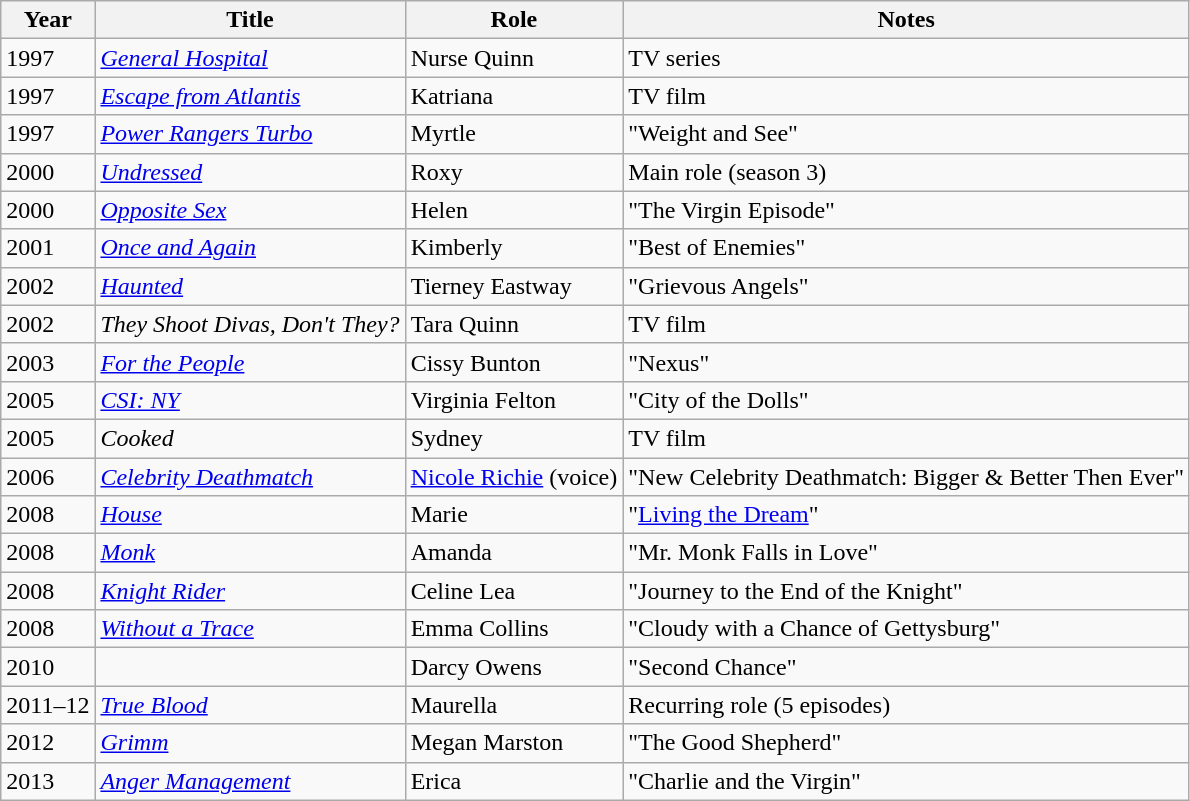<table class="wikitable sortable">
<tr>
<th>Year</th>
<th>Title</th>
<th>Role</th>
<th class="unsortable">Notes</th>
</tr>
<tr>
<td>1997</td>
<td><em><a href='#'>General Hospital</a></em></td>
<td>Nurse Quinn</td>
<td>TV series</td>
</tr>
<tr>
<td>1997</td>
<td><em><a href='#'>Escape from Atlantis</a></em></td>
<td>Katriana</td>
<td>TV film</td>
</tr>
<tr>
<td>1997</td>
<td><em><a href='#'>Power Rangers Turbo</a></em></td>
<td>Myrtle</td>
<td>"Weight and See"</td>
</tr>
<tr>
<td>2000</td>
<td><em><a href='#'>Undressed</a></em></td>
<td>Roxy</td>
<td>Main role (season 3)</td>
</tr>
<tr>
<td>2000</td>
<td><em><a href='#'>Opposite Sex</a></em></td>
<td>Helen</td>
<td>"The Virgin Episode"</td>
</tr>
<tr>
<td>2001</td>
<td><em><a href='#'>Once and Again</a></em></td>
<td>Kimberly</td>
<td>"Best of Enemies"</td>
</tr>
<tr>
<td>2002</td>
<td><em><a href='#'>Haunted</a></em></td>
<td>Tierney Eastway</td>
<td>"Grievous Angels"</td>
</tr>
<tr>
<td>2002</td>
<td><em>They Shoot Divas, Don't They?</em></td>
<td>Tara Quinn</td>
<td>TV film</td>
</tr>
<tr>
<td>2003</td>
<td><em><a href='#'>For the People</a></em></td>
<td>Cissy Bunton</td>
<td>"Nexus"</td>
</tr>
<tr>
<td>2005</td>
<td><em><a href='#'>CSI: NY</a></em></td>
<td>Virginia Felton</td>
<td>"City of the Dolls"</td>
</tr>
<tr>
<td>2005</td>
<td><em>Cooked</em></td>
<td>Sydney</td>
<td>TV film</td>
</tr>
<tr>
<td>2006</td>
<td><em><a href='#'>Celebrity Deathmatch</a></em></td>
<td><a href='#'>Nicole Richie</a> (voice)</td>
<td>"New Celebrity Deathmatch: Bigger & Better Then Ever"</td>
</tr>
<tr>
<td>2008</td>
<td><em><a href='#'>House</a></em></td>
<td>Marie</td>
<td>"<a href='#'>Living the Dream</a>"</td>
</tr>
<tr>
<td>2008</td>
<td><em><a href='#'>Monk</a></em></td>
<td>Amanda</td>
<td>"Mr. Monk Falls in Love"</td>
</tr>
<tr>
<td>2008</td>
<td><em><a href='#'>Knight Rider</a></em></td>
<td>Celine Lea</td>
<td>"Journey to the End of the Knight"</td>
</tr>
<tr>
<td>2008</td>
<td><em><a href='#'>Without a Trace</a></em></td>
<td>Emma Collins</td>
<td>"Cloudy with a Chance of Gettysburg"</td>
</tr>
<tr>
<td>2010</td>
<td><em></em></td>
<td>Darcy Owens</td>
<td>"Second Chance"</td>
</tr>
<tr>
<td>2011–12</td>
<td><em><a href='#'>True Blood</a></em></td>
<td>Maurella</td>
<td>Recurring role (5 episodes)</td>
</tr>
<tr>
<td>2012</td>
<td><em><a href='#'>Grimm</a></em></td>
<td>Megan Marston</td>
<td>"The Good Shepherd"</td>
</tr>
<tr>
<td>2013</td>
<td><em><a href='#'>Anger Management</a></em></td>
<td>Erica</td>
<td>"Charlie and the Virgin"</td>
</tr>
</table>
